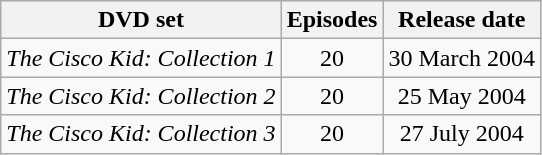<table class=wikitable style="text-align:center">
<tr>
<th>DVD set</th>
<th>Episodes</th>
<th>Release date</th>
</tr>
<tr>
<td align="left"><em>The Cisco Kid: Collection 1</em></td>
<td>20</td>
<td>30 March 2004</td>
</tr>
<tr>
<td align="left"><em>The Cisco Kid: Collection 2</em></td>
<td>20</td>
<td>25 May 2004</td>
</tr>
<tr>
<td align="left"><em>The Cisco Kid: Collection 3</em></td>
<td>20</td>
<td>27 July 2004</td>
</tr>
</table>
